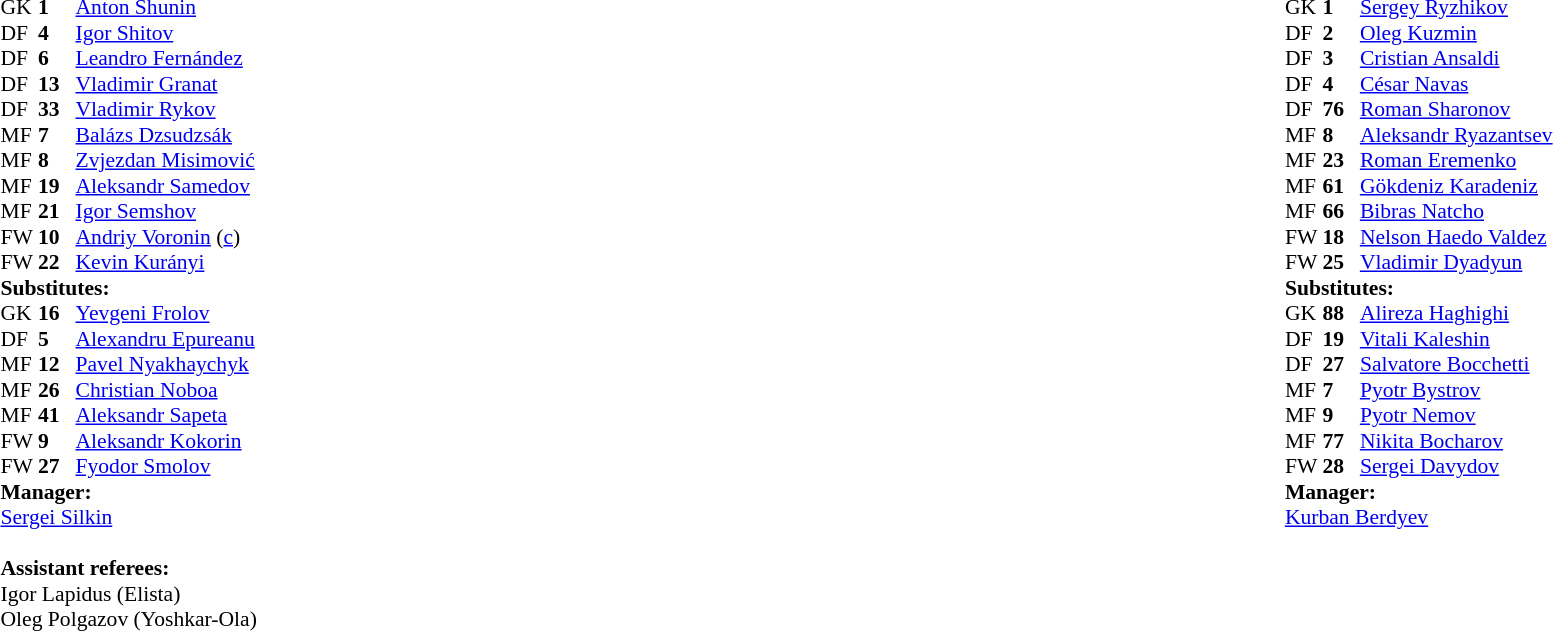<table width="100%">
<tr>
<td valign="top" width="50%"><br><table style="font-size: 90%" cellspacing="0" cellpadding="0">
<tr>
<td colspan="4"></td>
</tr>
<tr>
<th width=25></th>
<th width=25></th>
</tr>
<tr>
<td>GK</td>
<td><strong>1</strong></td>
<td> <a href='#'>Anton Shunin</a></td>
</tr>
<tr>
<td>DF</td>
<td><strong>4</strong></td>
<td> <a href='#'>Igor Shitov</a></td>
<td></td>
</tr>
<tr>
<td>DF</td>
<td><strong>6</strong></td>
<td> <a href='#'>Leandro Fernández</a></td>
</tr>
<tr>
<td>DF</td>
<td><strong>13</strong></td>
<td> <a href='#'>Vladimir Granat</a></td>
</tr>
<tr>
<td>DF</td>
<td><strong>33</strong></td>
<td> <a href='#'>Vladimir Rykov</a></td>
</tr>
<tr>
<td>MF</td>
<td><strong>7</strong></td>
<td> <a href='#'>Balázs Dzsudzsák</a></td>
<td></td>
</tr>
<tr>
<td>MF</td>
<td><strong>8</strong></td>
<td> <a href='#'>Zvjezdan Misimović</a></td>
<td></td>
</tr>
<tr>
<td>MF</td>
<td><strong>19</strong></td>
<td> <a href='#'>Aleksandr Samedov</a></td>
<td></td>
</tr>
<tr>
<td>MF</td>
<td><strong>21</strong></td>
<td> <a href='#'>Igor Semshov</a></td>
<td></td>
</tr>
<tr>
<td>FW</td>
<td><strong>10</strong></td>
<td> <a href='#'>Andriy Voronin</a> (<a href='#'>c</a>)</td>
</tr>
<tr>
<td>FW</td>
<td><strong>22</strong></td>
<td> <a href='#'>Kevin Kurányi</a></td>
</tr>
<tr>
<td colspan=3><strong>Substitutes:</strong></td>
</tr>
<tr>
<td>GK</td>
<td><strong>16</strong></td>
<td> <a href='#'>Yevgeni Frolov</a></td>
</tr>
<tr>
<td>DF</td>
<td><strong>5</strong></td>
<td> <a href='#'>Alexandru Epureanu</a></td>
<td></td>
</tr>
<tr>
<td>MF</td>
<td><strong>12</strong></td>
<td> <a href='#'>Pavel Nyakhaychyk</a></td>
</tr>
<tr>
<td>MF</td>
<td><strong>26</strong></td>
<td> <a href='#'>Christian Noboa</a></td>
</tr>
<tr>
<td>MF</td>
<td><strong>41</strong></td>
<td> <a href='#'>Aleksandr Sapeta</a></td>
</tr>
<tr>
<td>FW</td>
<td><strong>9</strong></td>
<td> <a href='#'>Aleksandr Kokorin</a></td>
<td></td>
</tr>
<tr>
<td>FW</td>
<td><strong>27</strong></td>
<td> <a href='#'>Fyodor Smolov</a></td>
<td></td>
</tr>
<tr>
<td colspan=3><strong>Manager:</strong></td>
</tr>
<tr>
<td colspan=4> <a href='#'>Sergei Silkin</a><br><br><strong>Assistant referees:</strong><br>Igor Lapidus (Elista)<br>Oleg Polgazov (Yoshkar-Ola)</td>
</tr>
</table>
</td>
<td></td>
<td valign="top" width="50%"><br><table style="font-size: 90%" cellspacing="0" cellpadding="0" align=center>
<tr>
<td colspan="4"></td>
</tr>
<tr>
<th width=25></th>
<th width=25></th>
</tr>
<tr>
<td>GK</td>
<td><strong>1</strong></td>
<td> <a href='#'>Sergey Ryzhikov</a></td>
</tr>
<tr>
<td>DF</td>
<td><strong>2</strong></td>
<td> <a href='#'>Oleg Kuzmin</a></td>
</tr>
<tr>
<td>DF</td>
<td><strong>3</strong></td>
<td> <a href='#'>Cristian Ansaldi</a></td>
</tr>
<tr>
<td>DF</td>
<td><strong>4</strong></td>
<td> <a href='#'>César Navas</a></td>
<td></td>
</tr>
<tr>
<td>DF</td>
<td><strong>76</strong></td>
<td> <a href='#'>Roman Sharonov</a></td>
<td></td>
</tr>
<tr>
<td>MF</td>
<td><strong>8</strong></td>
<td> <a href='#'>Aleksandr Ryazantsev</a></td>
</tr>
<tr>
<td>MF</td>
<td><strong>23</strong></td>
<td> <a href='#'>Roman Eremenko</a></td>
<td></td>
</tr>
<tr>
<td>MF</td>
<td><strong>61</strong></td>
<td> <a href='#'>Gökdeniz Karadeniz</a></td>
<td></td>
</tr>
<tr>
<td>MF</td>
<td><strong>66</strong></td>
<td> <a href='#'>Bibras Natcho</a></td>
</tr>
<tr>
<td>FW</td>
<td><strong>18</strong></td>
<td> <a href='#'>Nelson Haedo Valdez</a></td>
<td></td>
</tr>
<tr>
<td>FW</td>
<td><strong>25</strong></td>
<td> <a href='#'>Vladimir Dyadyun</a></td>
<td></td>
</tr>
<tr>
<td colspan=3><strong>Substitutes:</strong></td>
</tr>
<tr>
<td>GK</td>
<td><strong>88</strong></td>
<td> <a href='#'>Alireza Haghighi</a></td>
</tr>
<tr>
<td>DF</td>
<td><strong>19</strong></td>
<td> <a href='#'>Vitali Kaleshin</a></td>
</tr>
<tr>
<td>DF</td>
<td><strong>27</strong></td>
<td> <a href='#'>Salvatore Bocchetti</a></td>
<td></td>
</tr>
<tr>
<td>MF</td>
<td><strong>7</strong></td>
<td> <a href='#'>Pyotr Bystrov</a></td>
<td></td>
</tr>
<tr>
<td>MF</td>
<td><strong>9</strong></td>
<td> <a href='#'>Pyotr Nemov</a></td>
</tr>
<tr>
<td>MF</td>
<td><strong>77</strong></td>
<td> <a href='#'>Nikita Bocharov</a></td>
</tr>
<tr>
<td>FW</td>
<td><strong>28</strong></td>
<td> <a href='#'>Sergei Davydov</a></td>
<td></td>
</tr>
<tr>
<td colspan=3><strong>Manager:</strong></td>
</tr>
<tr>
<td colspan=4> <a href='#'>Kurban Berdyev</a></td>
</tr>
<tr>
</tr>
</table>
</td>
</tr>
</table>
